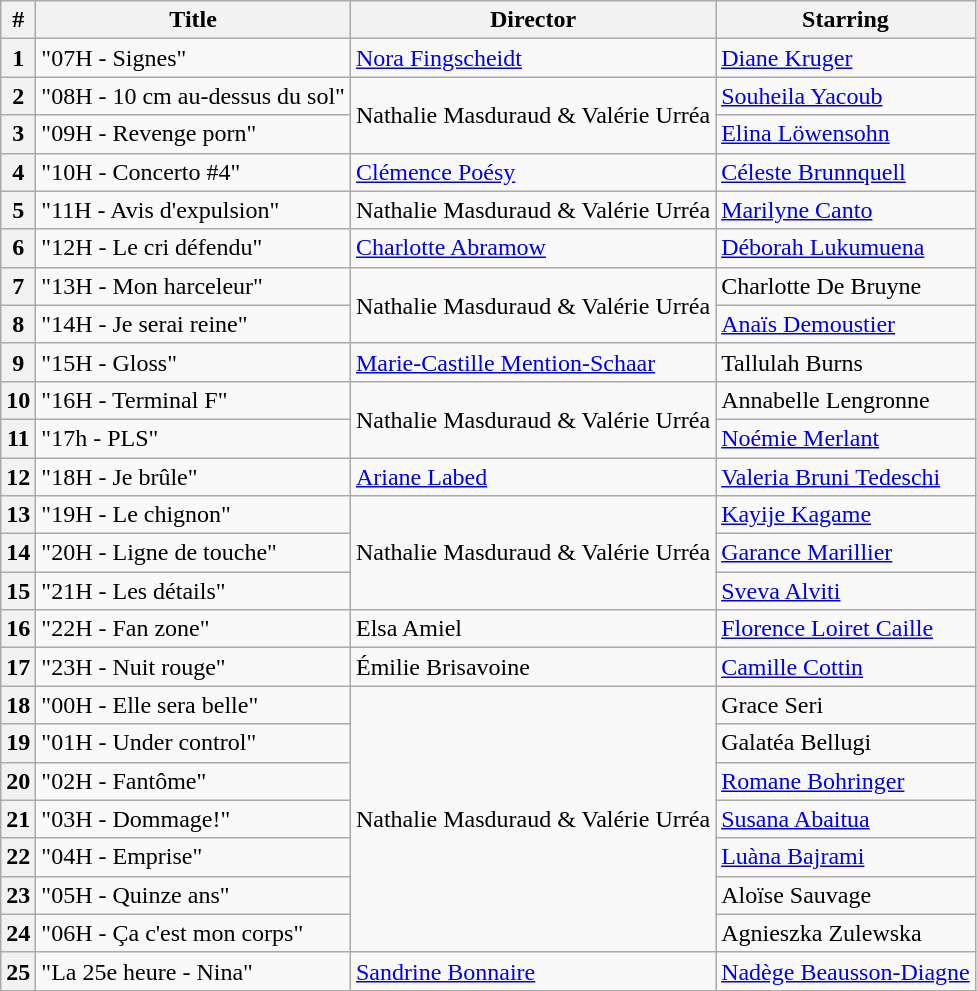<table class="wikitable">
<tr>
<th>#</th>
<th>Title</th>
<th>Director</th>
<th>Starring</th>
</tr>
<tr>
<th scope="row">1</th>
<td>"07H - Signes"</td>
<td><a href='#'>Nora Fingscheidt</a></td>
<td><a href='#'>Diane Kruger</a></td>
</tr>
<tr>
<th scope="row">2</th>
<td>"08H - 10 cm au-dessus du sol"</td>
<td rowspan=2>Nathalie Masduraud & Valérie Urréa</td>
<td><a href='#'>Souheila Yacoub</a></td>
</tr>
<tr>
<th scope="row">3</th>
<td>"09H - Revenge porn"</td>
<td><a href='#'>Elina Löwensohn</a></td>
</tr>
<tr>
<th scope="row">4</th>
<td>"10H - Concerto #4"</td>
<td><a href='#'>Clémence Poésy</a></td>
<td><a href='#'>Céleste Brunnquell</a></td>
</tr>
<tr>
<th scope="row">5</th>
<td>"11H - Avis d'expulsion"</td>
<td>Nathalie Masduraud & Valérie Urréa</td>
<td><a href='#'>Marilyne Canto</a></td>
</tr>
<tr>
<th scope="row">6</th>
<td>"12H - Le cri défendu"</td>
<td><a href='#'>Charlotte Abramow</a></td>
<td><a href='#'>Déborah Lukumuena</a></td>
</tr>
<tr>
<th scope="row">7</th>
<td>"13H - Mon harceleur"</td>
<td rowspan=2>Nathalie Masduraud & Valérie Urréa</td>
<td>Charlotte De Bruyne</td>
</tr>
<tr>
<th scope="row">8</th>
<td>"14H - Je serai reine"</td>
<td><a href='#'>Anaïs Demoustier</a></td>
</tr>
<tr>
<th scope="row">9</th>
<td>"15H - Gloss"</td>
<td><a href='#'>Marie-Castille Mention-Schaar</a></td>
<td>Tallulah Burns</td>
</tr>
<tr>
<th scope="row">10</th>
<td>"16H - Terminal F"</td>
<td rowspan=2>Nathalie Masduraud & Valérie Urréa</td>
<td>Annabelle Lengronne</td>
</tr>
<tr>
<th scope="row">11</th>
<td>"17h - PLS"</td>
<td><a href='#'>Noémie Merlant</a></td>
</tr>
<tr>
<th scope="row">12</th>
<td>"18H - Je brûle"</td>
<td><a href='#'>Ariane Labed</a></td>
<td><a href='#'>Valeria Bruni Tedeschi</a></td>
</tr>
<tr>
<th scope="row">13</th>
<td>"19H - Le chignon"</td>
<td rowspan=3>Nathalie Masduraud & Valérie Urréa</td>
<td><a href='#'>Kayije Kagame</a></td>
</tr>
<tr>
<th scope="row">14</th>
<td>"20H - Ligne de touche"</td>
<td><a href='#'>Garance Marillier</a></td>
</tr>
<tr>
<th scope="row">15</th>
<td>"21H - Les détails"</td>
<td><a href='#'>Sveva Alviti</a></td>
</tr>
<tr>
<th scope="row">16</th>
<td>"22H - Fan zone"</td>
<td>Elsa Amiel</td>
<td><a href='#'>Florence Loiret Caille</a></td>
</tr>
<tr>
<th scope="row">17</th>
<td>"23H - Nuit rouge"</td>
<td>Émilie Brisavoine</td>
<td><a href='#'>Camille Cottin</a></td>
</tr>
<tr>
<th scope="row">18</th>
<td>"00H - Elle sera belle"</td>
<td rowspan=7>Nathalie Masduraud & Valérie Urréa</td>
<td>Grace Seri</td>
</tr>
<tr>
<th scope="row">19</th>
<td>"01H - Under control"</td>
<td>Galatéa Bellugi</td>
</tr>
<tr>
<th scope="row">20</th>
<td>"02H - Fantôme"</td>
<td><a href='#'>Romane Bohringer</a></td>
</tr>
<tr>
<th scope="row">21</th>
<td>"03H - Dommage!"</td>
<td><a href='#'>Susana Abaitua</a></td>
</tr>
<tr>
<th scope="row">22</th>
<td>"04H - Emprise"</td>
<td><a href='#'>Luàna Bajrami</a></td>
</tr>
<tr>
<th scope="row">23</th>
<td>"05H - Quinze ans"</td>
<td>Aloïse Sauvage</td>
</tr>
<tr>
<th scope="row">24</th>
<td>"06H - Ça c'est mon corps"</td>
<td>Agnieszka Zulewska</td>
</tr>
<tr>
<th scope="row">25</th>
<td>"La 25e heure - Nina"</td>
<td><a href='#'>Sandrine Bonnaire</a></td>
<td><a href='#'>Nadège Beausson-Diagne</a></td>
</tr>
</table>
